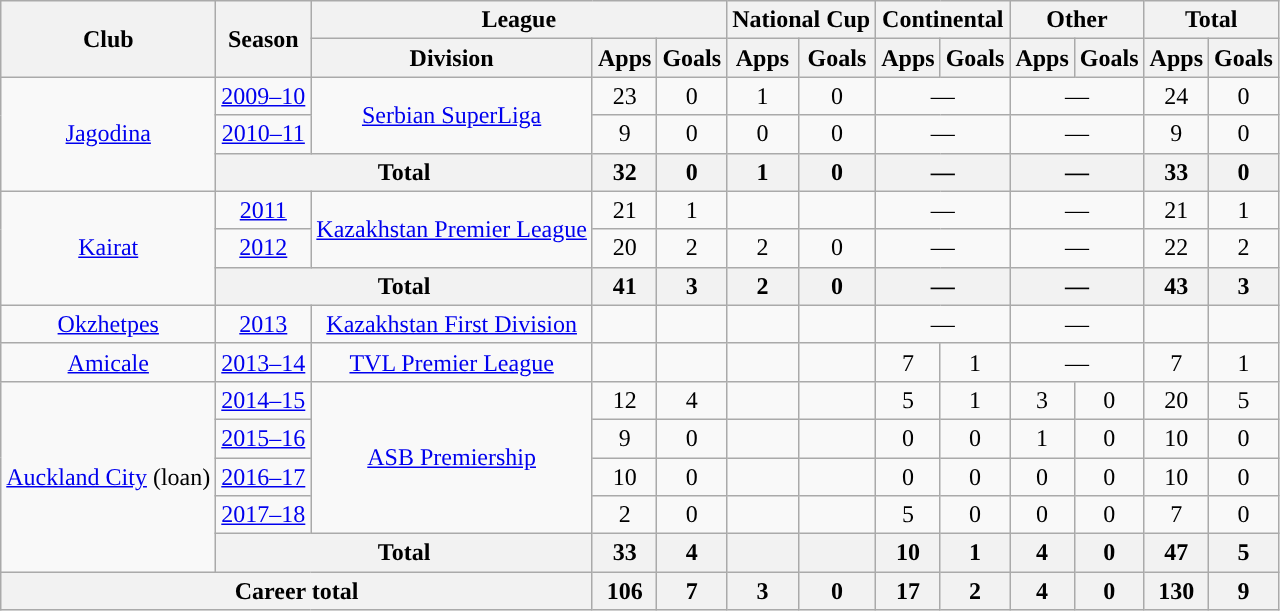<table class="wikitable" style="text-align:center">
<tr>
<th rowspan="2">Club</th>
<th rowspan="2">Season</th>
<th colspan="3">League</th>
<th colspan="2">National Cup</th>
<th colspan="2">Continental</th>
<th colspan="2">Other</th>
<th colspan="2">Total</th>
</tr>
<tr>
<th>Division</th>
<th>Apps</th>
<th>Goals</th>
<th>Apps</th>
<th>Goals</th>
<th>Apps</th>
<th>Goals</th>
<th>Apps</th>
<th>Goals</th>
<th>Apps</th>
<th>Goals</th>
</tr>
<tr>
<td rowspan="3"><a href='#'>Jagodina</a></td>
<td><a href='#'>2009–10</a></td>
<td rowspan="2"><a href='#'>Serbian SuperLiga</a></td>
<td>23</td>
<td>0</td>
<td>1</td>
<td>0</td>
<td colspan="2">—</td>
<td colspan="2">—</td>
<td>24</td>
<td>0</td>
</tr>
<tr>
<td><a href='#'>2010–11</a></td>
<td>9</td>
<td>0</td>
<td>0</td>
<td>0</td>
<td colspan="2">—</td>
<td colspan="2">—</td>
<td>9</td>
<td>0</td>
</tr>
<tr>
<th colspan="2">Total</th>
<th>32</th>
<th>0</th>
<th>1</th>
<th>0</th>
<th colspan="2">—</th>
<th colspan="2">—</th>
<th>33</th>
<th>0</th>
</tr>
<tr>
<td rowspan="3"><a href='#'>Kairat</a></td>
<td><a href='#'>2011</a></td>
<td rowspan="2"><a href='#'>Kazakhstan Premier League</a></td>
<td>21</td>
<td>1</td>
<td></td>
<td></td>
<td colspan="2">—</td>
<td colspan="2">—</td>
<td>21</td>
<td>1</td>
</tr>
<tr>
<td><a href='#'>2012</a></td>
<td>20</td>
<td>2</td>
<td>2</td>
<td>0</td>
<td colspan="2">—</td>
<td colspan="2">—</td>
<td>22</td>
<td>2</td>
</tr>
<tr>
<th colspan="2">Total</th>
<th>41</th>
<th>3</th>
<th>2</th>
<th>0</th>
<th colspan="2">—</th>
<th colspan="2">—</th>
<th>43</th>
<th>3</th>
</tr>
<tr>
<td><a href='#'>Okzhetpes</a></td>
<td><a href='#'>2013</a></td>
<td><a href='#'>Kazakhstan First Division</a></td>
<td></td>
<td></td>
<td></td>
<td></td>
<td colspan="2">—</td>
<td colspan="2">—</td>
<td></td>
<td></td>
</tr>
<tr>
<td><a href='#'>Amicale</a></td>
<td><a href='#'>2013–14</a></td>
<td><a href='#'>TVL Premier League</a></td>
<td></td>
<td></td>
<td></td>
<td></td>
<td>7</td>
<td>1</td>
<td colspan="2">—</td>
<td>7</td>
<td>1</td>
</tr>
<tr>
<td rowspan="5"><a href='#'>Auckland City</a> (loan)</td>
<td><a href='#'>2014–15</a></td>
<td rowspan="4"><a href='#'>ASB Premiership</a></td>
<td>12</td>
<td>4</td>
<td></td>
<td></td>
<td>5</td>
<td>1</td>
<td>3</td>
<td>0</td>
<td>20</td>
<td>5</td>
</tr>
<tr>
<td><a href='#'>2015–16</a></td>
<td>9</td>
<td>0</td>
<td></td>
<td></td>
<td>0</td>
<td>0</td>
<td>1</td>
<td>0</td>
<td>10</td>
<td>0</td>
</tr>
<tr>
<td><a href='#'>2016–17</a></td>
<td>10</td>
<td>0</td>
<td></td>
<td></td>
<td>0</td>
<td>0</td>
<td>0</td>
<td>0</td>
<td>10</td>
<td>0</td>
</tr>
<tr>
<td><a href='#'>2017–18</a></td>
<td>2</td>
<td>0</td>
<td></td>
<td></td>
<td>5</td>
<td>0</td>
<td>0</td>
<td>0</td>
<td>7</td>
<td>0</td>
</tr>
<tr>
<th colspan="2">Total</th>
<th>33</th>
<th>4</th>
<th></th>
<th></th>
<th>10</th>
<th>1</th>
<th>4</th>
<th>0</th>
<th>47</th>
<th>5</th>
</tr>
<tr>
<th colspan="3">Career total</th>
<th>106</th>
<th>7</th>
<th>3</th>
<th>0</th>
<th>17</th>
<th>2</th>
<th>4</th>
<th>0</th>
<th>130</th>
<th>9</th>
</tr>
</table>
